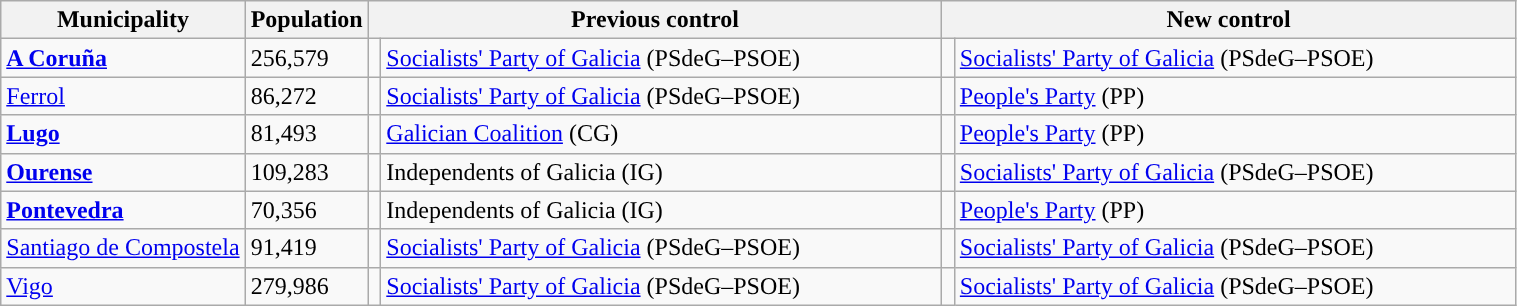<table class="wikitable sortable">
<tr>
<th>Municipality</th>
<th>Population</th>
<th colspan="2" style="width:375px;">Previous control</th>
<th colspan="2" style="width:375px;">New control</th>
</tr>
<tr>
<td><strong><a href='#'>A Coruña</a></strong></td>
<td>256,579</td>
<td width="1" style="color:inherit;background:"></td>
<td><a href='#'>Socialists' Party of Galicia</a> (PSdeG–PSOE)</td>
<td width="1" style="color:inherit;background:"></td>
<td><a href='#'>Socialists' Party of Galicia</a> (PSdeG–PSOE)</td>
</tr>
<tr>
<td><a href='#'>Ferrol</a></td>
<td>86,272</td>
<td style="color:inherit;background:"></td>
<td><a href='#'>Socialists' Party of Galicia</a> (PSdeG–PSOE)</td>
<td style="color:inherit;background:"></td>
<td><a href='#'>People's Party</a> (PP) </td>
</tr>
<tr>
<td><strong><a href='#'>Lugo</a></strong></td>
<td>81,493</td>
<td style="color:inherit;background:"></td>
<td><a href='#'>Galician Coalition</a> (CG)</td>
<td style="color:inherit;background:"></td>
<td><a href='#'>People's Party</a> (PP)</td>
</tr>
<tr>
<td><strong><a href='#'>Ourense</a></strong></td>
<td>109,283</td>
<td style="color:inherit;background:"></td>
<td>Independents of Galicia (IG)</td>
<td style="color:inherit;background:"></td>
<td><a href='#'>Socialists' Party of Galicia</a> (PSdeG–PSOE)</td>
</tr>
<tr>
<td><strong><a href='#'>Pontevedra</a></strong></td>
<td>70,356</td>
<td style="color:inherit;background:"></td>
<td>Independents of Galicia (IG)</td>
<td style="color:inherit;background:"></td>
<td><a href='#'>People's Party</a> (PP)</td>
</tr>
<tr>
<td><a href='#'>Santiago de Compostela</a></td>
<td>91,419</td>
<td style="color:inherit;background:"></td>
<td><a href='#'>Socialists' Party of Galicia</a> (PSdeG–PSOE)</td>
<td style="color:inherit;background:"></td>
<td><a href='#'>Socialists' Party of Galicia</a> (PSdeG–PSOE)</td>
</tr>
<tr>
<td><a href='#'>Vigo</a></td>
<td>279,986</td>
<td style="color:inherit;background:"></td>
<td><a href='#'>Socialists' Party of Galicia</a> (PSdeG–PSOE)</td>
<td style="color:inherit;background:"></td>
<td><a href='#'>Socialists' Party of Galicia</a> (PSdeG–PSOE)</td>
</tr>
</table>
